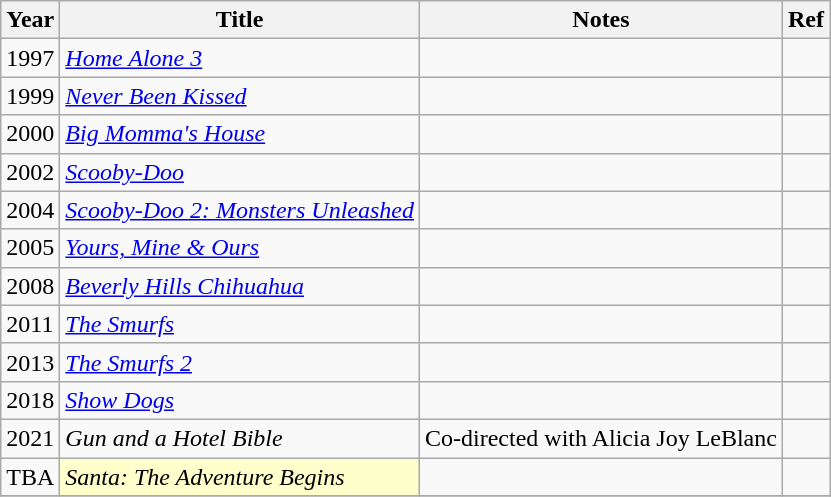<table class="wikitable">
<tr>
<th>Year</th>
<th>Title</th>
<th>Notes</th>
<th>Ref</th>
</tr>
<tr>
<td>1997</td>
<td><em><a href='#'>Home Alone 3</a></em></td>
<td></td>
<td></td>
</tr>
<tr>
<td>1999</td>
<td><em><a href='#'>Never Been Kissed</a></em></td>
<td></td>
<td></td>
</tr>
<tr>
<td>2000</td>
<td><em><a href='#'>Big Momma's House</a></em></td>
<td></td>
<td></td>
</tr>
<tr>
<td>2002</td>
<td><em><a href='#'>Scooby-Doo</a></em></td>
<td></td>
<td></td>
</tr>
<tr>
<td>2004</td>
<td><em><a href='#'>Scooby-Doo 2: Monsters Unleashed</a></em></td>
<td></td>
<td></td>
</tr>
<tr>
<td>2005</td>
<td><em><a href='#'>Yours, Mine & Ours</a></em></td>
<td></td>
<td></td>
</tr>
<tr>
<td>2008</td>
<td><em><a href='#'>Beverly Hills Chihuahua</a></em></td>
<td></td>
<td></td>
</tr>
<tr>
<td>2011</td>
<td><em><a href='#'>The Smurfs</a></em></td>
<td></td>
<td></td>
</tr>
<tr>
<td>2013</td>
<td><em><a href='#'>The Smurfs 2</a></em></td>
<td></td>
<td></td>
</tr>
<tr>
<td>2018</td>
<td><em><a href='#'>Show Dogs</a></em></td>
<td></td>
<td></td>
</tr>
<tr>
<td>2021</td>
<td><em>Gun and a Hotel Bible</em></td>
<td>Co-directed with Alicia Joy LeBlanc</td>
<td></td>
</tr>
<tr>
<td>TBA</td>
<td style="background:#ffc;"><em>Santa: The Adventure Begins</em></td>
<td></td>
<td></td>
</tr>
<tr>
</tr>
</table>
